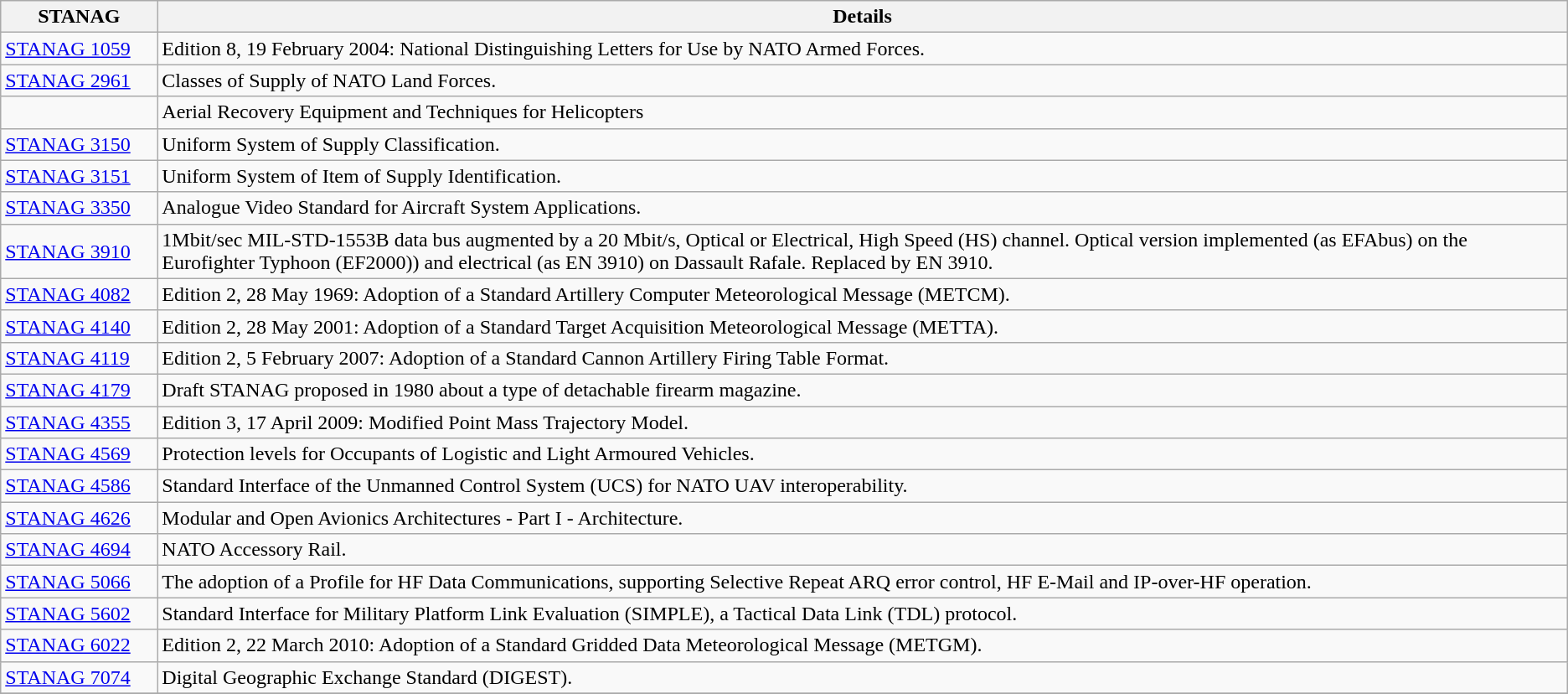<table class="sortable wikitable">
<tr>
<th width="10%">STANAG</th>
<th>Details</th>
</tr>
<tr>
<td><a href='#'>STANAG 1059</a></td>
<td>Edition 8, 19 February 2004: National Distinguishing Letters for Use by NATO Armed Forces.</td>
</tr>
<tr>
<td><a href='#'>STANAG 2961</a></td>
<td>Classes of Supply of NATO Land Forces.</td>
</tr>
<tr>
<td></td>
<td>Aerial Recovery Equipment and Techniques for Helicopters</td>
</tr>
<tr>
<td><a href='#'>STANAG 3150</a></td>
<td>Uniform System of Supply Classification.</td>
</tr>
<tr>
<td><a href='#'>STANAG 3151</a></td>
<td>Uniform System of Item of Supply Identification.</td>
</tr>
<tr>
<td><a href='#'>STANAG 3350</a></td>
<td>Analogue Video Standard for Aircraft System Applications.</td>
</tr>
<tr>
<td><a href='#'>STANAG 3910</a></td>
<td>1Mbit/sec MIL-STD-1553B data bus augmented by a 20 Mbit/s, Optical or Electrical, High Speed (HS) channel. Optical version implemented (as EFAbus) on the Eurofighter Typhoon (EF2000)) and electrical (as EN 3910) on Dassault Rafale. Replaced by EN 3910.</td>
</tr>
<tr>
<td><a href='#'>STANAG 4082</a></td>
<td>Edition 2, 28 May 1969: Adoption of a Standard Artillery Computer Meteorological Message (METCM).</td>
</tr>
<tr>
<td><a href='#'>STANAG 4140</a></td>
<td>Edition 2, 28 May 2001: Adoption of a Standard Target Acquisition Meteorological Message (METTA).</td>
</tr>
<tr>
<td><a href='#'>STANAG 4119</a></td>
<td>Edition 2, 5 February 2007: Adoption of a Standard Cannon Artillery Firing Table Format.</td>
</tr>
<tr>
<td><a href='#'>STANAG 4179</a></td>
<td>Draft STANAG proposed in 1980 about a type of detachable firearm magazine.</td>
</tr>
<tr>
<td><a href='#'>STANAG 4355</a></td>
<td>Edition 3, 17 April 2009: Modified Point Mass Trajectory Model.</td>
</tr>
<tr>
<td><a href='#'>STANAG 4569</a></td>
<td>Protection levels for Occupants of Logistic and Light Armoured Vehicles.</td>
</tr>
<tr>
<td><a href='#'>STANAG 4586</a></td>
<td>Standard Interface of the Unmanned Control System (UCS) for NATO UAV interoperability.</td>
</tr>
<tr>
<td><a href='#'>STANAG 4626</a></td>
<td>Modular and Open Avionics Architectures - Part I - Architecture.</td>
</tr>
<tr>
<td><a href='#'>STANAG 4694</a></td>
<td>NATO Accessory Rail.</td>
</tr>
<tr>
<td><a href='#'>STANAG 5066</a></td>
<td>The adoption of a Profile for HF Data Communications, supporting Selective Repeat ARQ error control, HF E-Mail and IP-over-HF operation.</td>
</tr>
<tr>
<td><a href='#'>STANAG 5602</a></td>
<td>Standard Interface for Military Platform Link Evaluation (SIMPLE), a Tactical Data Link (TDL) protocol.</td>
</tr>
<tr>
<td><a href='#'>STANAG 6022</a></td>
<td>Edition 2, 22 March 2010: Adoption of a Standard Gridded Data Meteorological Message (METGM).</td>
</tr>
<tr>
<td><a href='#'>STANAG 7074</a></td>
<td>Digital Geographic Exchange Standard (DIGEST).</td>
</tr>
<tr>
</tr>
</table>
